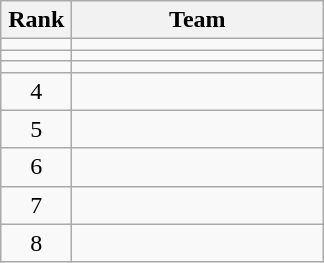<table class=wikitable style="text-align:center;">
<tr>
<th width=40px>Rank</th>
<th width=160px>Team</th>
</tr>
<tr>
<td></td>
<td align=left></td>
</tr>
<tr>
<td></td>
<td align=left></td>
</tr>
<tr>
<td></td>
<td align=left></td>
</tr>
<tr>
<td>4</td>
<td align=left></td>
</tr>
<tr>
<td>5</td>
<td align=left></td>
</tr>
<tr>
<td>6</td>
<td align=left></td>
</tr>
<tr>
<td>7</td>
<td align=left></td>
</tr>
<tr>
<td>8</td>
<td align=left></td>
</tr>
</table>
